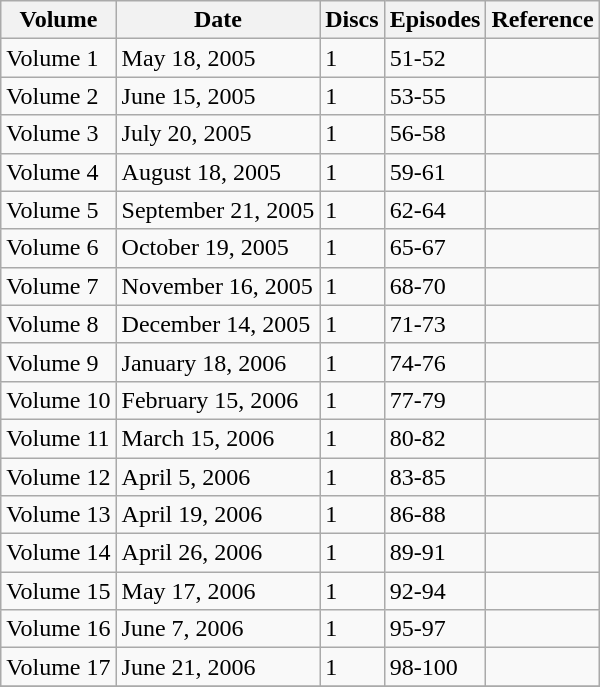<table class="wikitable" border="1">
<tr>
<th>Volume</th>
<th>Date</th>
<th>Discs</th>
<th>Episodes</th>
<th>Reference</th>
</tr>
<tr>
<td>Volume 1</td>
<td>May 18, 2005</td>
<td>1</td>
<td>51-52</td>
<td></td>
</tr>
<tr>
<td>Volume 2</td>
<td>June 15, 2005</td>
<td>1</td>
<td>53-55</td>
<td></td>
</tr>
<tr>
<td>Volume 3</td>
<td>July 20, 2005</td>
<td>1</td>
<td>56-58</td>
<td></td>
</tr>
<tr>
<td>Volume 4</td>
<td>August 18, 2005</td>
<td>1</td>
<td>59-61</td>
<td></td>
</tr>
<tr>
<td>Volume 5</td>
<td>September 21, 2005</td>
<td>1</td>
<td>62-64</td>
<td></td>
</tr>
<tr>
<td>Volume 6</td>
<td>October 19, 2005</td>
<td>1</td>
<td>65-67</td>
<td></td>
</tr>
<tr>
<td>Volume 7</td>
<td>November 16, 2005</td>
<td>1</td>
<td>68-70</td>
<td></td>
</tr>
<tr>
<td>Volume 8</td>
<td>December 14, 2005</td>
<td>1</td>
<td>71-73</td>
<td></td>
</tr>
<tr>
<td>Volume 9</td>
<td>January 18, 2006</td>
<td>1</td>
<td>74-76</td>
<td></td>
</tr>
<tr>
<td>Volume 10</td>
<td>February 15, 2006</td>
<td>1</td>
<td>77-79</td>
<td></td>
</tr>
<tr>
<td>Volume 11</td>
<td>March 15, 2006</td>
<td>1</td>
<td>80-82</td>
<td></td>
</tr>
<tr>
<td>Volume 12</td>
<td>April 5, 2006</td>
<td>1</td>
<td>83-85</td>
<td></td>
</tr>
<tr>
<td>Volume 13</td>
<td>April 19, 2006</td>
<td>1</td>
<td>86-88</td>
<td></td>
</tr>
<tr>
<td>Volume 14</td>
<td>April 26, 2006</td>
<td>1</td>
<td>89-91</td>
<td></td>
</tr>
<tr>
<td>Volume 15</td>
<td>May 17, 2006</td>
<td>1</td>
<td>92-94</td>
<td></td>
</tr>
<tr>
<td>Volume 16</td>
<td>June 7, 2006</td>
<td>1</td>
<td>95-97</td>
<td></td>
</tr>
<tr>
<td>Volume 17</td>
<td>June 21, 2006</td>
<td>1</td>
<td>98-100</td>
<td></td>
</tr>
<tr>
</tr>
</table>
